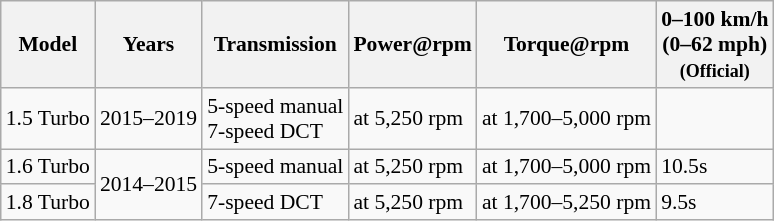<table class="wikitable sortable collapsible" style="text-align:left; font-size:90%;">
<tr>
<th>Model</th>
<th>Years</th>
<th>Transmission</th>
<th>Power@rpm</th>
<th>Torque@rpm</th>
<th>0–100 km/h<br>(0–62 mph)<br><small>(Official)</small></th>
</tr>
<tr>
<td>1.5 Turbo</td>
<td>2015–2019</td>
<td>5-speed manual<br>7-speed DCT</td>
<td> at 5,250 rpm</td>
<td> at 1,700–5,000 rpm</td>
<td></td>
</tr>
<tr>
<td>1.6 Turbo</td>
<td rowspan=2>2014–2015</td>
<td>5-speed manual</td>
<td> at 5,250 rpm</td>
<td> at 1,700–5,000 rpm</td>
<td>10.5s</td>
</tr>
<tr>
<td>1.8 Turbo</td>
<td>7-speed DCT</td>
<td> at 5,250 rpm</td>
<td> at 1,700–5,250 rpm</td>
<td>9.5s</td>
</tr>
</table>
